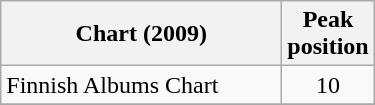<table class="wikitable">
<tr>
<th align="left" width="180">Chart (2009)</th>
<th align="left">Peak<br>position</th>
</tr>
<tr>
<td align="left">Finnish Albums Chart</td>
<td align="center">10</td>
</tr>
<tr>
</tr>
</table>
